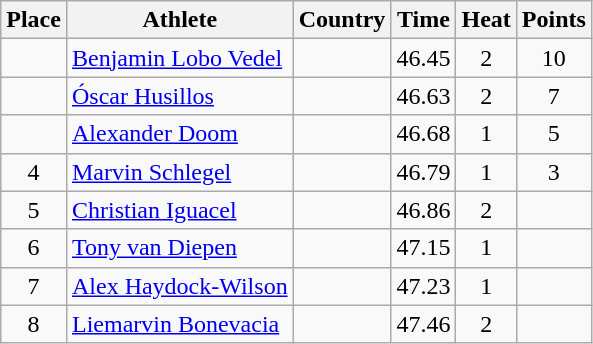<table class="wikitable">
<tr>
<th>Place</th>
<th>Athlete</th>
<th>Country</th>
<th>Time</th>
<th>Heat</th>
<th>Points</th>
</tr>
<tr>
<td align=center></td>
<td><a href='#'>Benjamin Lobo Vedel</a></td>
<td></td>
<td>46.45</td>
<td align=center>2</td>
<td align=center>10</td>
</tr>
<tr>
<td align=center></td>
<td><a href='#'>Óscar Husillos</a></td>
<td></td>
<td>46.63</td>
<td align=center>2</td>
<td align=center>7</td>
</tr>
<tr>
<td align=center></td>
<td><a href='#'>Alexander Doom</a></td>
<td></td>
<td>46.68</td>
<td align=center>1</td>
<td align=center>5</td>
</tr>
<tr>
<td align=center>4</td>
<td><a href='#'>Marvin Schlegel</a></td>
<td></td>
<td>46.79</td>
<td align=center>1</td>
<td align=center>3</td>
</tr>
<tr>
<td align=center>5</td>
<td><a href='#'>Christian Iguacel</a></td>
<td></td>
<td>46.86</td>
<td align=center>2</td>
<td align=center></td>
</tr>
<tr>
<td align=center>6</td>
<td><a href='#'>Tony van Diepen</a></td>
<td></td>
<td>47.15</td>
<td align=center>1</td>
<td align=center></td>
</tr>
<tr>
<td align=center>7</td>
<td><a href='#'>Alex Haydock-Wilson</a></td>
<td></td>
<td>47.23</td>
<td align=center>1</td>
<td align=center></td>
</tr>
<tr>
<td align=center>8</td>
<td><a href='#'>Liemarvin Bonevacia</a></td>
<td></td>
<td>47.46</td>
<td align=center>2</td>
<td align=center></td>
</tr>
</table>
